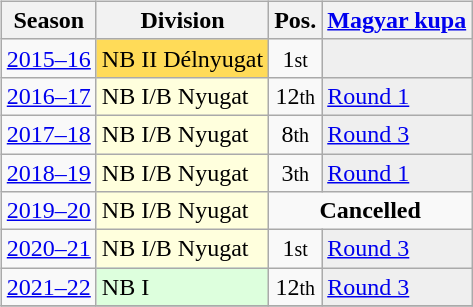<table>
<tr>
<td valign="top"><br><table class="wikitable text-align:center">
<tr>
<th>Season</th>
<th>Division</th>
<th>Pos.</th>
<th><a href='#'>Magyar kupa</a></th>
</tr>
<tr>
<td><a href='#'>2015–16</a></td>
<td bgcolor=#ffdb58>NB II Délnyugat </td>
<td align=center>1<small>st</small></td>
<td style="background:#efefef;"></td>
</tr>
<tr>
<td><a href='#'>2016–17</a></td>
<td bgcolor=#ffffdd>NB I/B Nyugat</td>
<td align=center>12<small>th</small></td>
<td style="background:#efefef;"><a href='#'>Round 1</a></td>
</tr>
<tr>
<td><a href='#'>2017–18</a></td>
<td bgcolor=#ffffdd>NB I/B Nyugat</td>
<td align=center>8<small>th</small></td>
<td style="background:#efefef;"><a href='#'>Round 3</a></td>
</tr>
<tr |->
<td><a href='#'>2018–19</a></td>
<td bgcolor=#ffffdd>NB I/B Nyugat</td>
<td align=center>3<small>th</small></td>
<td style="background:#efefef;"><a href='#'>Round 1</a></td>
</tr>
<tr |->
<td><a href='#'>2019–20</a></td>
<td bgcolor=#ffffdd>NB I/B Nyugat</td>
<td colspan=2 align=center><strong>Cancelled</strong></td>
</tr>
<tr |->
<td><a href='#'>2020–21</a></td>
<td bgcolor=#ffffdd>NB I/B Nyugat </td>
<td align=center>1<small>st</small></td>
<td style="background:#efefef;"><a href='#'>Round 3</a></td>
</tr>
<tr>
<td><a href='#'>2021–22</a></td>
<td bgcolor=#ddffdd>NB I</td>
<td align=center>12<small>th</small></td>
<td style="background:#efefef;"><a href='#'>Round 3</a></td>
</tr>
<tr>
</tr>
</table>
</td>
</tr>
</table>
